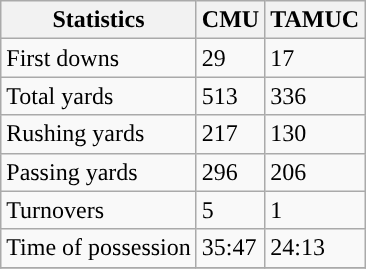<table class="wikitable" style="float: left;">
<tr>
<th>Statistics</th>
<th>CMU</th>
<th>TAMUC</th>
</tr>
<tr>
<td>First downs</td>
<td>29</td>
<td>17</td>
</tr>
<tr>
<td>Total yards</td>
<td>513</td>
<td>336</td>
</tr>
<tr>
<td>Rushing yards</td>
<td>217</td>
<td>130</td>
</tr>
<tr>
<td>Passing yards</td>
<td>296</td>
<td>206</td>
</tr>
<tr>
<td>Turnovers</td>
<td>5</td>
<td>1</td>
</tr>
<tr>
<td>Time of possession</td>
<td>35:47</td>
<td>24:13</td>
</tr>
<tr>
</tr>
</table>
